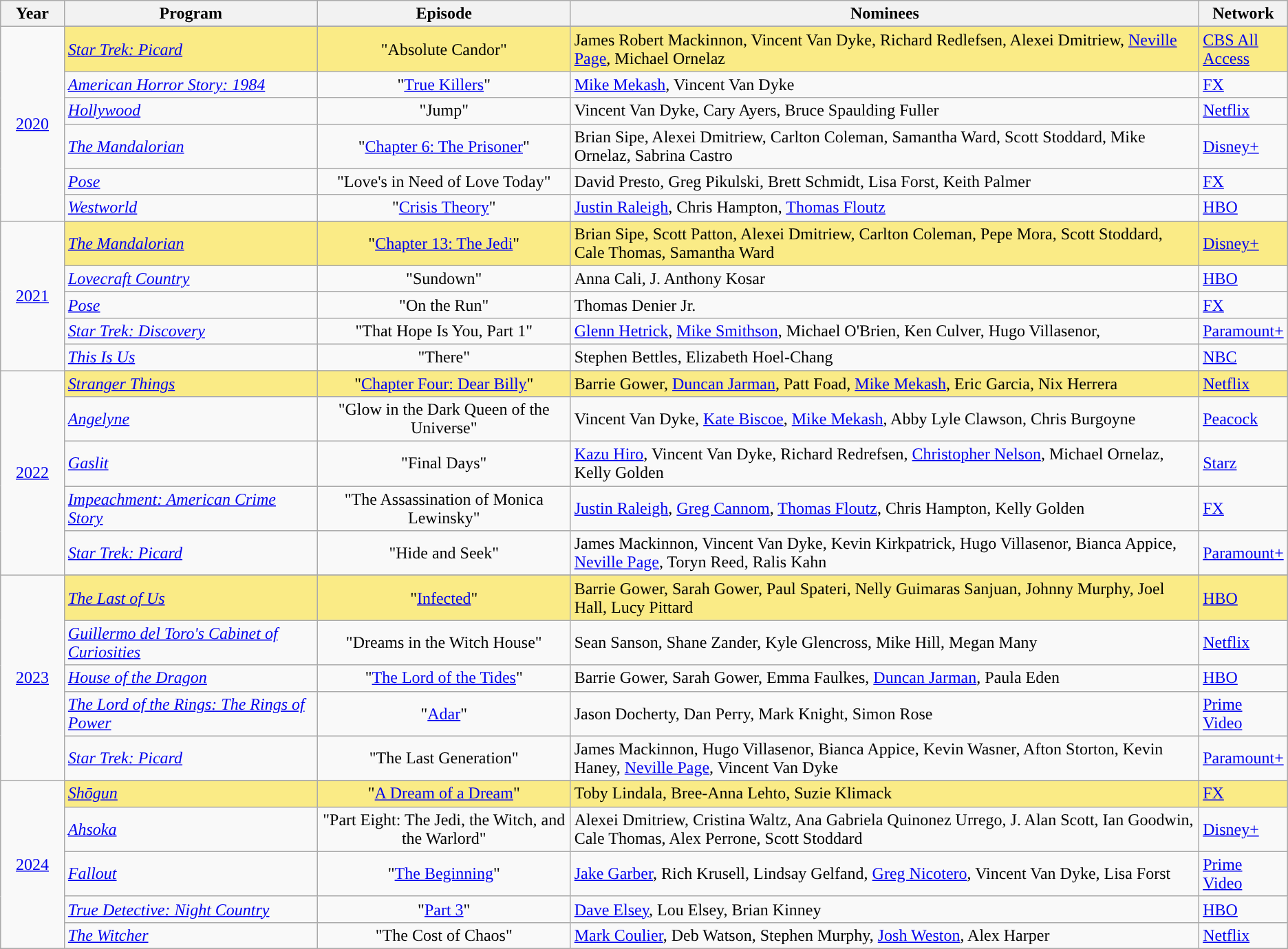<table class="wikitable">
<tr>
<th width="5%">Year</th>
<th width="20%">Program</th>
<th width="20%">Episode</th>
<th width="50%">Nominees</th>
<th width="5%">Network</th>
</tr>
<tr>
<td rowspan="7" style="text-align:center;"><a href='#'>2020</a><br></td>
</tr>
<tr style="background:#FAEB86;">
<td><em><a href='#'>Star Trek: Picard</a></em></td>
<td align=center>"Absolute Candor"</td>
<td>James Robert Mackinnon, Vincent Van Dyke, Richard Redlefsen, Alexei Dmitriew, <a href='#'>Neville Page</a>, Michael Ornelaz</td>
<td><a href='#'>CBS All Access</a></td>
</tr>
<tr>
<td><em><a href='#'>American Horror Story: 1984</a></em></td>
<td align=center>"<a href='#'>True Killers</a>"</td>
<td><a href='#'>Mike Mekash</a>, Vincent Van Dyke</td>
<td><a href='#'>FX</a></td>
</tr>
<tr>
<td><em><a href='#'>Hollywood</a></em></td>
<td align=center>"Jump"</td>
<td>Vincent Van Dyke, Cary Ayers, Bruce Spaulding Fuller</td>
<td><a href='#'>Netflix</a></td>
</tr>
<tr>
<td><em><a href='#'>The Mandalorian</a></em></td>
<td align=center>"<a href='#'>Chapter 6: The Prisoner</a>"</td>
<td>Brian Sipe, Alexei Dmitriew, Carlton Coleman, Samantha Ward, Scott Stoddard, Mike Ornelaz, Sabrina Castro</td>
<td><a href='#'>Disney+</a></td>
</tr>
<tr>
<td><em><a href='#'>Pose</a></em></td>
<td align=center>"Love's in Need of Love Today"</td>
<td>David Presto, Greg Pikulski, Brett Schmidt, Lisa Forst, Keith Palmer</td>
<td><a href='#'>FX</a></td>
</tr>
<tr>
<td><em><a href='#'>Westworld</a></em></td>
<td align=center>"<a href='#'>Crisis Theory</a>"</td>
<td><a href='#'>Justin Raleigh</a>, Chris Hampton, <a href='#'>Thomas Floutz</a></td>
<td><a href='#'>HBO</a></td>
</tr>
<tr>
<td rowspan="6" style="text-align:center;"><a href='#'>2021</a><br></td>
</tr>
<tr style="background:#FAEB86;">
<td><em><a href='#'>The Mandalorian</a></em></td>
<td align=center>"<a href='#'>Chapter 13: The Jedi</a>"</td>
<td>Brian Sipe, Scott Patton, Alexei Dmitriew, Carlton Coleman, Pepe Mora, Scott Stoddard, Cale Thomas, Samantha Ward</td>
<td><a href='#'>Disney+</a></td>
</tr>
<tr>
<td><em><a href='#'>Lovecraft Country</a></em></td>
<td align=center>"Sundown"</td>
<td>Anna Cali, J. Anthony Kosar</td>
<td><a href='#'>HBO</a></td>
</tr>
<tr>
<td><em><a href='#'>Pose</a></em></td>
<td align=center>"On the Run"</td>
<td>Thomas Denier Jr.</td>
<td><a href='#'>FX</a></td>
</tr>
<tr>
<td><em><a href='#'>Star Trek: Discovery</a></em></td>
<td align=center>"That Hope Is You, Part 1"</td>
<td><a href='#'>Glenn Hetrick</a>, <a href='#'>Mike Smithson</a>, Michael O'Brien, Ken Culver, Hugo Villasenor,</td>
<td><a href='#'>Paramount+</a></td>
</tr>
<tr>
<td><em><a href='#'>This Is Us</a></em></td>
<td align=center>"There"</td>
<td>Stephen Bettles, Elizabeth Hoel-Chang</td>
<td><a href='#'>NBC</a></td>
</tr>
<tr>
<td rowspan="6" style="text-align:center;"><a href='#'>2022</a><br></td>
</tr>
<tr style="background:#FAEB86;">
<td><em><a href='#'>Stranger Things</a></em></td>
<td align=center>"<a href='#'>Chapter Four: Dear Billy</a>"</td>
<td>Barrie Gower, <a href='#'>Duncan Jarman</a>, Patt Foad, <a href='#'>Mike Mekash</a>, Eric Garcia, Nix Herrera</td>
<td><a href='#'>Netflix</a></td>
</tr>
<tr>
<td><em><a href='#'>Angelyne</a></em></td>
<td align=center>"Glow in the Dark Queen of the Universe"</td>
<td>Vincent Van Dyke, <a href='#'>Kate Biscoe</a>, <a href='#'>Mike Mekash</a>, Abby Lyle Clawson, Chris Burgoyne</td>
<td><a href='#'>Peacock</a></td>
</tr>
<tr>
<td><em><a href='#'>Gaslit</a></em></td>
<td align=center>"Final Days"</td>
<td><a href='#'>Kazu Hiro</a>, Vincent Van Dyke, Richard Redrefsen, <a href='#'>Christopher Nelson</a>, Michael Ornelaz, Kelly Golden</td>
<td><a href='#'>Starz</a></td>
</tr>
<tr>
<td><em><a href='#'>Impeachment: American Crime Story</a></em></td>
<td align=center>"The Assassination of Monica Lewinsky"</td>
<td><a href='#'>Justin Raleigh</a>, <a href='#'>Greg Cannom</a>, <a href='#'>Thomas Floutz</a>, Chris Hampton, Kelly Golden</td>
<td><a href='#'>FX</a></td>
</tr>
<tr>
<td><em><a href='#'>Star Trek: Picard</a></em></td>
<td align=center>"Hide and Seek"</td>
<td>James Mackinnon, Vincent Van Dyke, Kevin Kirkpatrick, Hugo Villasenor, Bianca Appice, <a href='#'>Neville Page</a>, Toryn Reed, Ralis Kahn</td>
<td><a href='#'>Paramount+</a></td>
</tr>
<tr>
<td rowspan="6" style="text-align:center;"><a href='#'>2023</a><br></td>
</tr>
<tr style="background:#FAEB86;">
<td><em><a href='#'>The Last of Us</a></em></td>
<td align=center>"<a href='#'>Infected</a>"</td>
<td>Barrie Gower, Sarah Gower, Paul Spateri, Nelly Guimaras Sanjuan, Johnny Murphy, Joel Hall, Lucy Pittard</td>
<td><a href='#'>HBO</a></td>
</tr>
<tr>
<td><em><a href='#'>Guillermo del Toro's Cabinet of Curiosities</a></em></td>
<td align=center>"Dreams in the Witch House"</td>
<td>Sean Sanson, Shane Zander, Kyle Glencross, Mike Hill, Megan Many</td>
<td><a href='#'>Netflix</a></td>
</tr>
<tr>
<td><em><a href='#'>House of the Dragon</a></em></td>
<td align=center>"<a href='#'>The Lord of the Tides</a>"</td>
<td>Barrie Gower, Sarah Gower, Emma Faulkes, <a href='#'>Duncan Jarman</a>, Paula Eden</td>
<td><a href='#'>HBO</a></td>
</tr>
<tr>
<td><em><a href='#'>The Lord of the Rings: The Rings of Power</a></em></td>
<td align=center>"<a href='#'>Adar</a>"</td>
<td>Jason Docherty, Dan Perry, Mark Knight, Simon Rose</td>
<td><a href='#'>Prime Video</a></td>
</tr>
<tr>
<td><em><a href='#'>Star Trek: Picard</a></em></td>
<td align=center>"The Last Generation"</td>
<td>James Mackinnon, Hugo Villasenor, Bianca Appice, Kevin Wasner, Afton Storton, Kevin Haney, <a href='#'>Neville Page</a>, Vincent Van Dyke</td>
<td><a href='#'>Paramount+</a></td>
</tr>
<tr>
<td rowspan="6" style="text-align:center;"><a href='#'>2024</a><br></td>
</tr>
<tr style="background:#FAEB86;">
<td><em><a href='#'>Shōgun</a></em></td>
<td align=center>"<a href='#'>A Dream of a Dream</a>"</td>
<td>Toby Lindala, Bree-Anna Lehto, Suzie Klimack</td>
<td><a href='#'>FX</a></td>
</tr>
<tr>
<td><em><a href='#'>Ahsoka</a></em></td>
<td align=center>"Part Eight: The Jedi, the Witch, and the Warlord"</td>
<td>Alexei Dmitriew, Cristina Waltz, Ana Gabriela Quinonez Urrego, J. Alan Scott, Ian Goodwin, Cale Thomas, Alex Perrone, Scott Stoddard</td>
<td><a href='#'>Disney+</a></td>
</tr>
<tr>
<td><em><a href='#'>Fallout</a></em></td>
<td align=center>"<a href='#'>The Beginning</a>"</td>
<td><a href='#'>Jake Garber</a>, Rich Krusell, Lindsay Gelfand, <a href='#'>Greg Nicotero</a>, Vincent Van Dyke, Lisa Forst</td>
<td><a href='#'>Prime Video</a></td>
</tr>
<tr>
<td><em><a href='#'>True Detective: Night Country</a></em></td>
<td align=center>"<a href='#'>Part 3</a>"</td>
<td><a href='#'>Dave Elsey</a>, Lou Elsey, Brian Kinney</td>
<td><a href='#'>HBO</a></td>
</tr>
<tr>
<td><em><a href='#'>The Witcher</a></em></td>
<td align=center>"The Cost of Chaos"</td>
<td><a href='#'>Mark Coulier</a>, Deb Watson, Stephen Murphy, <a href='#'>Josh Weston</a>, Alex Harper</td>
<td><a href='#'>Netflix</a></td>
</tr>
</table>
